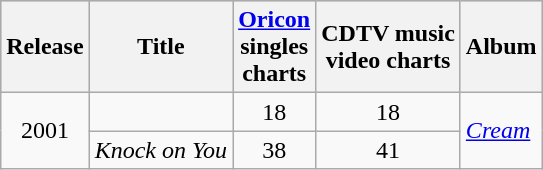<table class="wikitable" style="text-align:center">
<tr bgcolor="#CCCCCC">
<th rowspan="1">Release</th>
<th rowspan="1">Title</th>
<th colspan="1"><a href='#'>Oricon</a><br>singles<br>charts</th>
<th colspan="1">CDTV music<br>video charts</th>
<th rowspan="1">Album</th>
</tr>
<tr>
<td rowspan="2">2001</td>
<td align="left"></td>
<td>18</td>
<td>18</td>
<td align="left" rowspan="2"><em><a href='#'>Cream</a></em></td>
</tr>
<tr>
<td align="left"><em>Knock on You</em></td>
<td>38</td>
<td>41</td>
</tr>
</table>
